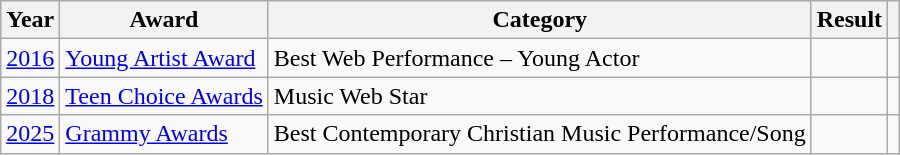<table class="wikitable">
<tr>
<th>Year</th>
<th>Award</th>
<th>Category</th>
<th>Result</th>
<th></th>
</tr>
<tr>
<td><a href='#'>2016</a></td>
<td><a href='#'>Young Artist Award</a></td>
<td>Best Web Performance – Young Actor</td>
<td></td>
<td></td>
</tr>
<tr>
<td><a href='#'>2018</a></td>
<td><a href='#'>Teen Choice Awards</a></td>
<td>Music Web Star</td>
<td></td>
<td></td>
</tr>
<tr>
<td><a href='#'>2025</a></td>
<td><a href='#'>Grammy Awards</a></td>
<td>Best Contemporary Christian Music Performance/Song</td>
<td></td>
<td></td>
</tr>
</table>
